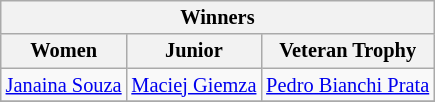<table class="wikitable" style="font-size: 85%;">
<tr valign="top">
<th colspan="3" valign="middle">Winners</th>
</tr>
<tr>
<th valign="middle">Women</th>
<th valign="middle">Junior</th>
<th valign="middle">Veteran Trophy</th>
</tr>
<tr>
<td> <a href='#'>Janaina Souza</a></td>
<td> <a href='#'>Maciej Giemza</a></td>
<td> <a href='#'>Pedro Bianchi Prata</a></td>
</tr>
<tr>
</tr>
</table>
